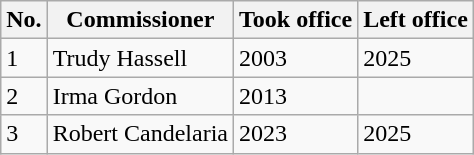<table class="wikitable">
<tr>
<th>No.</th>
<th>Commissioner</th>
<th>Took office</th>
<th>Left office</th>
</tr>
<tr>
<td>1</td>
<td>Trudy Hassell</td>
<td>2003</td>
<td>2025</td>
</tr>
<tr>
<td>2</td>
<td>Irma Gordon</td>
<td>2013</td>
</tr>
<tr>
<td>3</td>
<td>Robert Candelaria</td>
<td>2023</td>
<td>2025</td>
</tr>
</table>
